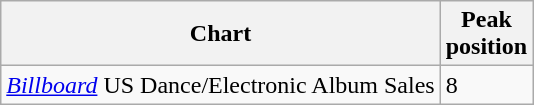<table class="wikitable plainrowheaders">
<tr>
<th>Chart</th>
<th>Peak<br>position</th>
</tr>
<tr>
<td><em><a href='#'>Billboard</a></em> US Dance/Electronic Album Sales</td>
<td>8</td>
</tr>
</table>
